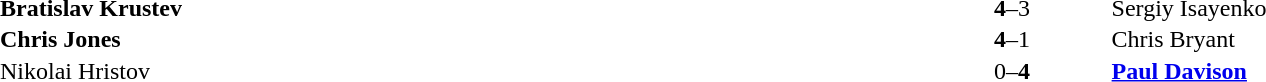<table width="100%" cellspacing="1">
<tr>
<th width45%></th>
<th width10%></th>
<th width45%></th>
</tr>
<tr>
<td> <strong>Bratislav Krustev</strong></td>
<td align="center"><strong>4</strong>–3</td>
<td> Sergiy Isayenko</td>
</tr>
<tr>
<td> <strong>Chris Jones</strong></td>
<td align="center"><strong>4</strong>–1</td>
<td> Chris Bryant</td>
</tr>
<tr>
<td> Nikolai Hristov</td>
<td align="center">0–<strong>4</strong></td>
<td> <strong><a href='#'>Paul Davison</a></strong></td>
</tr>
</table>
